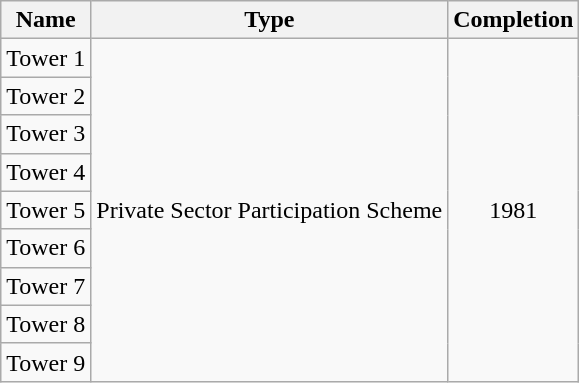<table class="wikitable" style="text-align: center">
<tr>
<th>Name</th>
<th>Type</th>
<th>Completion</th>
</tr>
<tr>
<td>Tower 1</td>
<td rowspan="9">Private Sector Participation Scheme</td>
<td rowspan="9">1981</td>
</tr>
<tr>
<td>Tower 2</td>
</tr>
<tr>
<td>Tower 3</td>
</tr>
<tr>
<td>Tower 4</td>
</tr>
<tr>
<td>Tower 5</td>
</tr>
<tr>
<td>Tower 6</td>
</tr>
<tr>
<td>Tower 7</td>
</tr>
<tr>
<td>Tower 8</td>
</tr>
<tr>
<td>Tower 9</td>
</tr>
</table>
